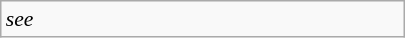<table class="wikitable floatright" style="font-size: 0.9em; width: 270px">
<tr>
<td><em>see </em></td>
</tr>
</table>
